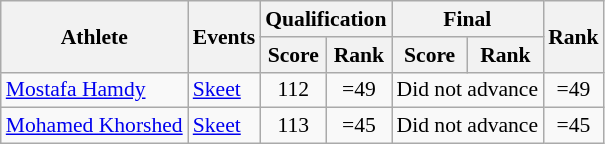<table class=wikitable style=font-size:90%>
<tr>
<th rowspan=2>Athlete</th>
<th rowspan=2>Events</th>
<th colspan=2>Qualification</th>
<th colspan=2>Final</th>
<th rowspan=2>Rank</th>
</tr>
<tr>
<th>Score</th>
<th>Rank</th>
<th>Score</th>
<th>Rank</th>
</tr>
<tr>
<td><a href='#'>Mostafa Hamdy</a></td>
<td><a href='#'>Skeet</a></td>
<td align=center>112</td>
<td align=center>=49</td>
<td colspan=2  align=center>Did not advance</td>
<td align=center>=49</td>
</tr>
<tr>
<td><a href='#'>Mohamed Khorshed</a></td>
<td><a href='#'>Skeet</a></td>
<td align=center>113</td>
<td align=center>=45</td>
<td colspan=2  align=center>Did not advance</td>
<td align=center>=45</td>
</tr>
</table>
